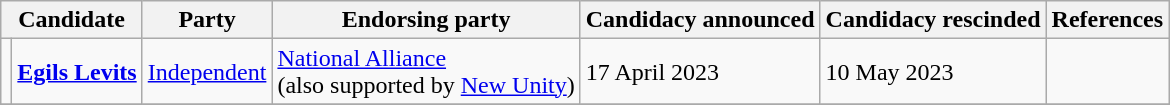<table class="vertical-align-top wikitable">
<tr>
<th scope=colgroup colspan=2>Candidate</th>
<th scope=col>Party</th>
<th scope=col>Endorsing party</th>
<th scope=col>Candidacy announced</th>
<th scope=col>Candidacy rescinded</th>
<th scope=col>References</th>
</tr>
<tr>
<td></td>
<td><strong><a href='#'>Egils Levits</a></strong><br></td>
<td><a href='#'>Independent</a></td>
<td><a href='#'>National Alliance</a><br>(also supported by <a href='#'>New Unity</a>)</td>
<td>17 April 2023</td>
<td>10 May 2023</td>
<td style="text-align:center"></td>
</tr>
<tr>
</tr>
</table>
